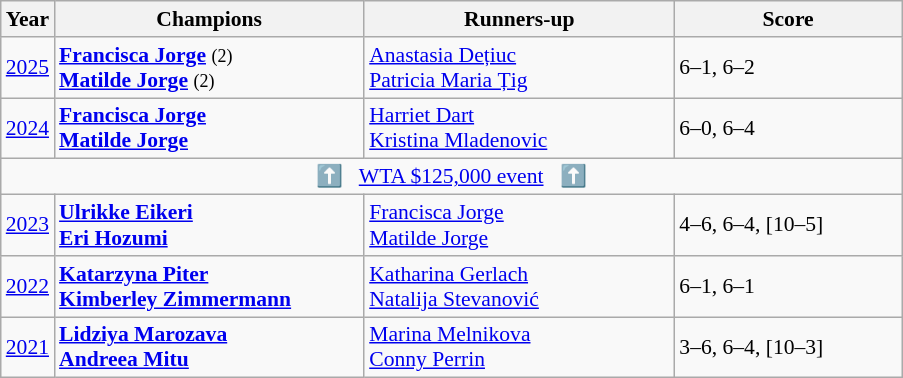<table class="wikitable" style="font-size:90%">
<tr>
<th>Year</th>
<th width="200">Champions</th>
<th width="200">Runners-up</th>
<th width="145">Score</th>
</tr>
<tr>
<td><a href='#'>2025</a></td>
<td> <strong><a href='#'>Francisca Jorge</a></strong> <small>(2)</small> <br>  <strong><a href='#'>Matilde Jorge</a></strong> <small>(2)</small></td>
<td> <a href='#'>Anastasia Dețiuc</a> <br>  <a href='#'>Patricia Maria Țig</a></td>
<td>6–1, 6–2</td>
</tr>
<tr>
<td><a href='#'>2024</a></td>
<td> <strong><a href='#'>Francisca Jorge</a></strong> <br>  <strong><a href='#'>Matilde Jorge</a></strong></td>
<td> <a href='#'>Harriet Dart</a> <br>  <a href='#'>Kristina Mladenovic</a></td>
<td>6–0, 6–4</td>
</tr>
<tr>
<td colspan="4" align="center">⬆️   <a href='#'>WTA $125,000 event</a>   ⬆️</td>
</tr>
<tr>
<td><a href='#'>2023</a></td>
<td> <strong><a href='#'>Ulrikke Eikeri</a></strong> <br>  <strong><a href='#'>Eri Hozumi</a></strong></td>
<td> <a href='#'>Francisca Jorge</a> <br>  <a href='#'>Matilde Jorge</a></td>
<td>4–6, 6–4, [10–5]</td>
</tr>
<tr>
<td><a href='#'>2022</a></td>
<td> <strong><a href='#'>Katarzyna Piter</a></strong> <br>  <strong><a href='#'>Kimberley Zimmermann</a></strong></td>
<td> <a href='#'>Katharina Gerlach</a> <br>  <a href='#'>Natalija Stevanović</a></td>
<td>6–1, 6–1</td>
</tr>
<tr>
<td><a href='#'>2021</a></td>
<td> <strong><a href='#'>Lidziya Marozava</a></strong> <br>  <strong><a href='#'>Andreea Mitu</a></strong></td>
<td> <a href='#'>Marina Melnikova</a> <br>  <a href='#'>Conny Perrin</a></td>
<td>3–6, 6–4, [10–3]</td>
</tr>
</table>
